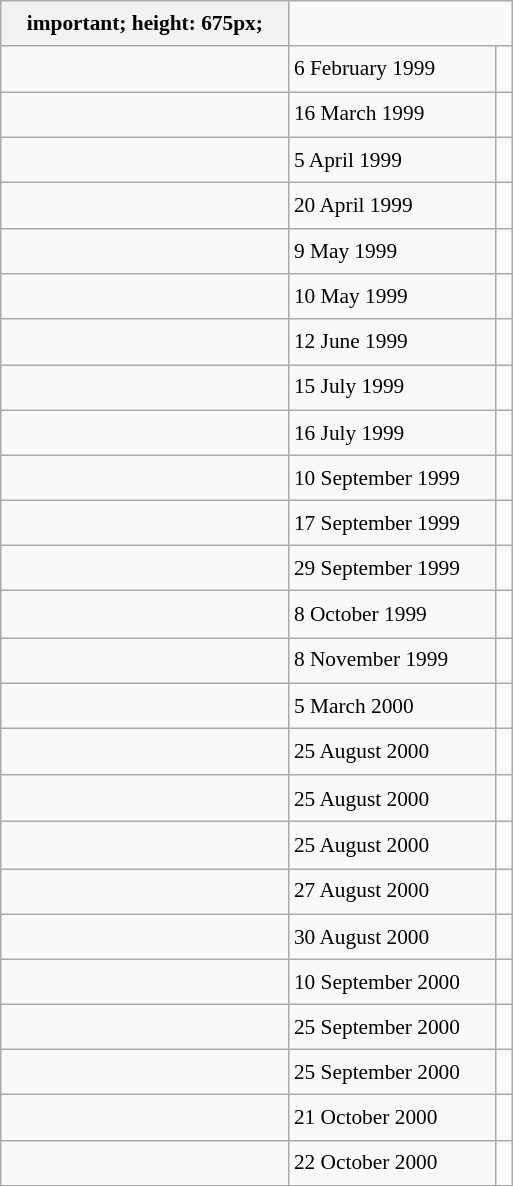<table class="wikitable" style="font-size: 89%; float: left; width: 24em; margin-right: 1em; line-height: 1.65em">
<tr>
<th>important; height: 675px;</th>
</tr>
<tr>
<td></td>
<td>6 February 1999</td>
<td><small></small></td>
</tr>
<tr>
<td></td>
<td>16 March 1999</td>
<td><small></small></td>
</tr>
<tr>
<td></td>
<td>5 April 1999</td>
<td><small></small></td>
</tr>
<tr>
<td></td>
<td>20 April 1999</td>
<td><small></small> </td>
</tr>
<tr>
<td></td>
<td>9 May 1999</td>
<td><small></small></td>
</tr>
<tr>
<td></td>
<td>10 May 1999</td>
<td><small></small></td>
</tr>
<tr>
<td></td>
<td>12 June 1999</td>
<td><small></small></td>
</tr>
<tr>
<td></td>
<td>15 July 1999</td>
<td><small></small></td>
</tr>
<tr>
<td></td>
<td>16 July 1999</td>
<td><small></small></td>
</tr>
<tr>
<td></td>
<td>10 September 1999</td>
<td><small></small></td>
</tr>
<tr>
<td></td>
<td>17 September 1999</td>
<td><small></small></td>
</tr>
<tr>
<td></td>
<td>29 September 1999</td>
<td><small></small></td>
</tr>
<tr>
<td></td>
<td>8 October 1999</td>
<td><small></small> </td>
</tr>
<tr>
<td></td>
<td>8 November 1999</td>
<td><small></small></td>
</tr>
<tr>
<td></td>
<td>5 March 2000</td>
<td><small></small></td>
</tr>
<tr>
<td></td>
<td>25 August 2000</td>
<td><small></small> </td>
</tr>
<tr>
<td></td>
<td>25 August 2000</td>
<td><small></small> </td>
</tr>
<tr>
<td></td>
<td>25 August 2000</td>
<td><small></small> </td>
</tr>
<tr>
<td></td>
<td>27 August 2000</td>
<td><small></small></td>
</tr>
<tr>
<td></td>
<td>30 August 2000</td>
<td><small></small></td>
</tr>
<tr>
<td></td>
<td>10 September 2000</td>
<td><small></small></td>
</tr>
<tr>
<td></td>
<td>25 September 2000</td>
<td><small></small></td>
</tr>
<tr>
<td></td>
<td>25 September 2000</td>
<td><small></small></td>
</tr>
<tr>
<td></td>
<td>21 October 2000</td>
<td><small></small></td>
</tr>
<tr>
<td></td>
<td>22 October 2000</td>
<td><small></small></td>
</tr>
</table>
